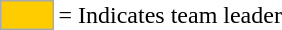<table>
<tr>
<td style="background:#fc0; border:1px solid #aaa; width:2em;"></td>
<td>= Indicates team leader</td>
</tr>
</table>
